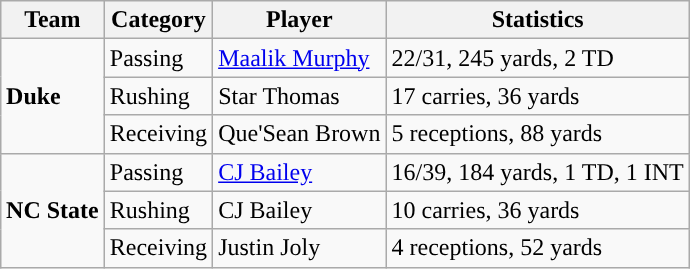<table class="wikitable" style="float: right;">
<tr>
<th>Team</th>
<th>Category</th>
<th>Player</th>
<th>Statistics</th>
</tr>
<tr>
<td rowspan=3><strong>Duke</strong></td>
<td>Passing</td>
<td><a href='#'>Maalik Murphy</a></td>
<td>22/31, 245 yards, 2 TD</td>
</tr>
<tr>
<td>Rushing</td>
<td>Star Thomas</td>
<td>17 carries, 36 yards</td>
</tr>
<tr>
<td>Receiving</td>
<td>Que'Sean Brown</td>
<td>5 receptions, 88 yards</td>
</tr>
<tr>
<td rowspan=3><strong>NC State</strong></td>
<td>Passing</td>
<td><a href='#'>CJ Bailey</a></td>
<td>16/39, 184 yards, 1 TD, 1 INT</td>
</tr>
<tr>
<td>Rushing</td>
<td>CJ Bailey</td>
<td>10 carries, 36 yards</td>
</tr>
<tr>
<td>Receiving</td>
<td>Justin Joly</td>
<td>4 receptions, 52 yards</td>
</tr>
</table>
